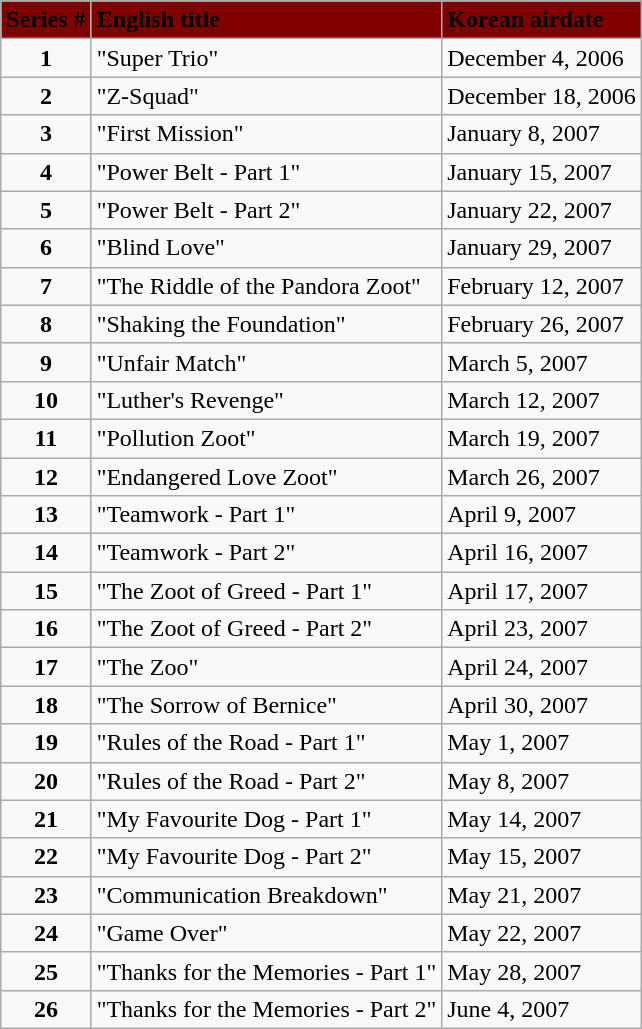<table class="wikitable">
<tr bgcolor="#800000">
<td><strong><span>Series #</span></strong></td>
<td><strong><span>English title</span></strong></td>
<td><strong><span>Korean airdate</span></strong></td>
</tr>
<tr>
<td align="center"><strong>1</strong></td>
<td>"Super Trio"</td>
<td>December 4, 2006</td>
</tr>
<tr>
<td align="center"><strong>2</strong></td>
<td>"Z-Squad"</td>
<td>December 18, 2006</td>
</tr>
<tr>
<td align="center"><strong>3</strong></td>
<td>"First Mission"</td>
<td>January 8, 2007</td>
</tr>
<tr>
<td align="center"><strong>4</strong></td>
<td>"Power Belt - Part 1"</td>
<td>January 15, 2007</td>
</tr>
<tr>
<td align="center"><strong>5</strong></td>
<td>"Power Belt - Part 2"</td>
<td>January 22, 2007</td>
</tr>
<tr>
<td align="center"><strong>6</strong></td>
<td>"Blind Love"</td>
<td>January 29, 2007</td>
</tr>
<tr>
<td align="center"><strong>7</strong></td>
<td>"The Riddle of the Pandora Zoot"</td>
<td>February 12, 2007</td>
</tr>
<tr>
<td align="center"><strong>8</strong></td>
<td>"Shaking the Foundation"</td>
<td>February 26, 2007</td>
</tr>
<tr>
<td align="center"><strong>9</strong></td>
<td>"Unfair Match"</td>
<td>March 5, 2007</td>
</tr>
<tr>
<td align="center"><strong>10</strong></td>
<td>"Luther's Revenge"</td>
<td>March 12, 2007</td>
</tr>
<tr>
<td align="center"><strong>11</strong></td>
<td>"Pollution Zoot"</td>
<td>March 19, 2007</td>
</tr>
<tr>
<td align="center"><strong>12</strong></td>
<td>"Endangered Love Zoot"</td>
<td>March 26, 2007</td>
</tr>
<tr>
<td align="center"><strong>13</strong></td>
<td>"Teamwork - Part 1"</td>
<td>April 9, 2007</td>
</tr>
<tr>
<td align="center"><strong>14</strong></td>
<td>"Teamwork - Part 2"</td>
<td>April 16, 2007</td>
</tr>
<tr>
<td align="center"><strong>15</strong></td>
<td>"The Zoot of Greed - Part 1"</td>
<td>April 17, 2007</td>
</tr>
<tr>
<td align="center"><strong>16</strong></td>
<td>"The Zoot of Greed - Part 2"</td>
<td>April 23, 2007</td>
</tr>
<tr>
<td align="center"><strong>17</strong></td>
<td>"The Zoo"</td>
<td>April 24, 2007</td>
</tr>
<tr>
<td align="center"><strong>18</strong></td>
<td>"The Sorrow of Bernice"</td>
<td>April 30, 2007</td>
</tr>
<tr>
<td align="center"><strong>19</strong></td>
<td>"Rules of the Road - Part 1"</td>
<td>May 1, 2007</td>
</tr>
<tr>
<td align="center"><strong>20</strong></td>
<td>"Rules of the Road - Part 2"</td>
<td>May 8, 2007</td>
</tr>
<tr>
<td align="center"><strong>21</strong></td>
<td>"My Favourite Dog - Part 1"</td>
<td>May 14, 2007</td>
</tr>
<tr>
<td align="center"><strong>22</strong></td>
<td>"My Favourite Dog - Part 2"</td>
<td>May 15, 2007</td>
</tr>
<tr>
<td align="center"><strong>23</strong></td>
<td>"Communication Breakdown"</td>
<td>May 21, 2007</td>
</tr>
<tr>
<td align="center"><strong>24</strong></td>
<td>"Game Over"</td>
<td>May 22, 2007</td>
</tr>
<tr>
<td align="center"><strong>25</strong></td>
<td>"Thanks for the Memories - Part 1"</td>
<td>May 28, 2007</td>
</tr>
<tr>
<td align="center"><strong>26</strong></td>
<td>"Thanks for the Memories - Part 2"</td>
<td>June 4, 2007</td>
</tr>
</table>
